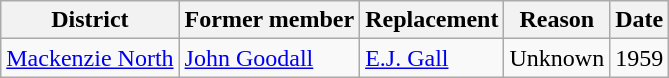<table class="wikitable">
<tr>
<th>District</th>
<th>Former member</th>
<th>Replacement</th>
<th>Reason</th>
<th>Date</th>
</tr>
<tr>
<td><a href='#'>Mackenzie North</a></td>
<td><a href='#'>John Goodall</a></td>
<td><a href='#'>E.J. Gall</a></td>
<td>Unknown</td>
<td>1959</td>
</tr>
</table>
